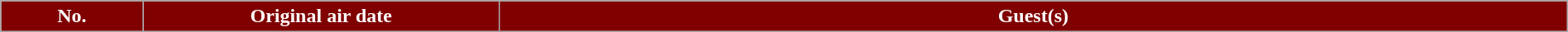<table class="wikitable plainrowheaders" border="1" style="width:100%;">
<tr style="color:white;">
<th style="background:#800000; width:4%;"><abbr>No.</abbr></th>
<th style="background:#800000; width:10%;">Original air date</th>
<th style="background:#800000; width:30%;">Guest(s)<br>














</th>
</tr>
</table>
